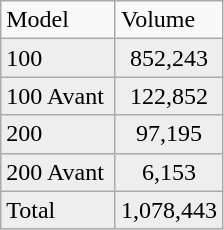<table class="wikitable">
<tr style="background:#FFFDEAD;">
<td>Model</td>
<td>Volume</td>
</tr>
<tr style="background:#eee;">
<td>100 </td>
<td style="text-align:center;">852,243</td>
</tr>
<tr style="background:#eee;">
<td>100 Avant </td>
<td style="text-align:center;">122,852</td>
</tr>
<tr style="background:#eee;">
<td>200 </td>
<td style="text-align:center;">97,195</td>
</tr>
<tr style="background:#eee;">
<td>200 Avant </td>
<td style="text-align:center;">6,153</td>
</tr>
<tr style="background:#eee;">
<td>Total </td>
<td style="text-align:center;">1,078,443</td>
</tr>
</table>
